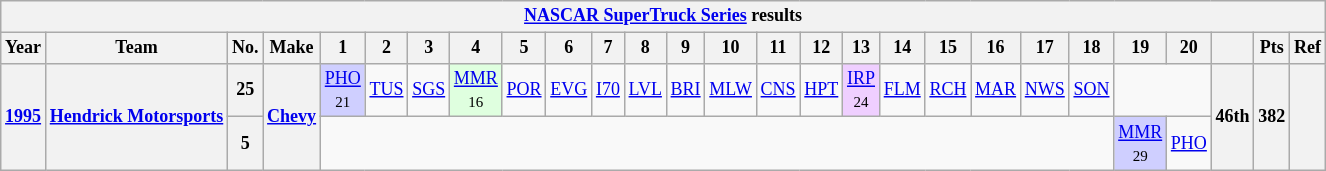<table class="wikitable" style="text-align:center; font-size:75%">
<tr>
<th colspan=45><a href='#'>NASCAR SuperTruck Series</a> results</th>
</tr>
<tr>
<th>Year</th>
<th>Team</th>
<th>No.</th>
<th>Make</th>
<th>1</th>
<th>2</th>
<th>3</th>
<th>4</th>
<th>5</th>
<th>6</th>
<th>7</th>
<th>8</th>
<th>9</th>
<th>10</th>
<th>11</th>
<th>12</th>
<th>13</th>
<th>14</th>
<th>15</th>
<th>16</th>
<th>17</th>
<th>18</th>
<th>19</th>
<th>20</th>
<th></th>
<th>Pts</th>
<th>Ref</th>
</tr>
<tr>
<th rowspan=2><a href='#'>1995</a></th>
<th rowspan=2><a href='#'>Hendrick Motorsports</a></th>
<th>25</th>
<th rowspan=2><a href='#'>Chevy</a></th>
<td style="background:#CFCFFF;"><a href='#'>PHO</a><br><small>21</small></td>
<td><a href='#'>TUS</a></td>
<td><a href='#'>SGS</a></td>
<td style="background:#DFFFDF;"><a href='#'>MMR</a><br><small>16</small></td>
<td><a href='#'>POR</a></td>
<td><a href='#'>EVG</a></td>
<td><a href='#'>I70</a></td>
<td><a href='#'>LVL</a></td>
<td><a href='#'>BRI</a></td>
<td><a href='#'>MLW</a></td>
<td><a href='#'>CNS</a></td>
<td><a href='#'>HPT</a></td>
<td style="background:#EFCFFF;"><a href='#'>IRP</a><br><small>24</small></td>
<td><a href='#'>FLM</a></td>
<td><a href='#'>RCH</a></td>
<td><a href='#'>MAR</a></td>
<td><a href='#'>NWS</a></td>
<td><a href='#'>SON</a></td>
<td colspan=2></td>
<th rowspan=2>46th</th>
<th rowspan=2>382</th>
<th rowspan=2></th>
</tr>
<tr>
<th>5</th>
<td colspan=18></td>
<td style="background:#CFCFFF;"><a href='#'>MMR</a><br><small>29</small></td>
<td><a href='#'>PHO</a></td>
</tr>
</table>
